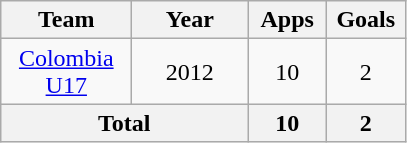<table class="wikitable" style="text-align: center;">
<tr>
<th width="80">Team</th>
<th width="70">Year</th>
<th width="45">Apps</th>
<th width="45">Goals</th>
</tr>
<tr>
<td><a href='#'>Colombia U17</a></td>
<td>2012</td>
<td>10</td>
<td>2</td>
</tr>
<tr>
<th colspan=2>Total</th>
<th>10</th>
<th>2</th>
</tr>
</table>
